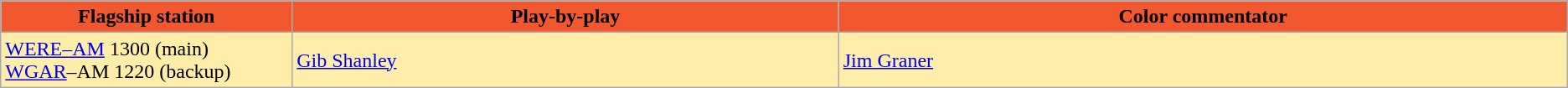<table class="wikitable sortable sortable">
<tr>
<th style="background:#f15830; width:8%;">Flagship station</th>
<th style="background:#f15830; width:15%;">Play-by-play</th>
<th style="background:#f15830; width:20%;">Color commentator</th>
</tr>
<tr style="background:#fea;">
<td><a href='#'>WERE–AM</a> 1300 (main)<br><a href='#'>WGAR</a>–AM 1220 (backup)</td>
<td><a href='#'>Gib Shanley</a></td>
<td><a href='#'>Jim Graner</a></td>
</tr>
</table>
